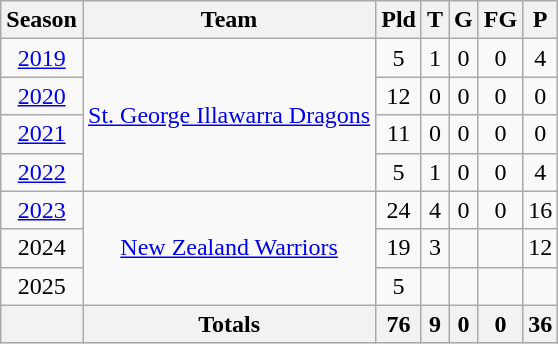<table class="wikitable" style="border-collapse:collapse;text-align:center">
<tr>
<th>Season</th>
<th>Team</th>
<th>Pld</th>
<th>T</th>
<th>G</th>
<th>FG</th>
<th>P</th>
</tr>
<tr>
<td><a href='#'>2019</a></td>
<td rowspan="4"> <a href='#'>St. George Illawarra Dragons</a></td>
<td>5</td>
<td>1</td>
<td>0</td>
<td>0</td>
<td>4</td>
</tr>
<tr>
<td><a href='#'>2020</a></td>
<td>12</td>
<td>0</td>
<td>0</td>
<td>0</td>
<td>0</td>
</tr>
<tr>
<td><a href='#'>2021</a></td>
<td>11</td>
<td>0</td>
<td>0</td>
<td>0</td>
<td>0</td>
</tr>
<tr>
<td><a href='#'>2022</a></td>
<td>5</td>
<td>1</td>
<td>0</td>
<td>0</td>
<td>4</td>
</tr>
<tr>
<td><a href='#'>2023</a></td>
<td rowspan="3"> <a href='#'>New Zealand Warriors</a></td>
<td>24</td>
<td>4</td>
<td>0</td>
<td>0</td>
<td>16</td>
</tr>
<tr>
<td>2024</td>
<td>19</td>
<td>3</td>
<td></td>
<td></td>
<td>12</td>
</tr>
<tr>
<td>2025</td>
<td>5</td>
<td></td>
<td></td>
<td></td>
<td></td>
</tr>
<tr>
<th></th>
<th>Totals</th>
<th>76</th>
<th>9</th>
<th>0</th>
<th>0</th>
<th>36</th>
</tr>
</table>
